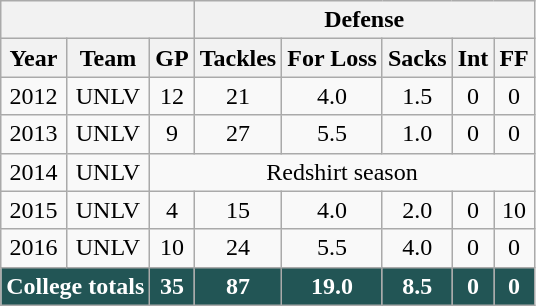<table class="wikitable" style="text-align:center;">
<tr>
<th colspan=3></th>
<th colspan=5>Defense</th>
</tr>
<tr>
<th>Year</th>
<th>Team</th>
<th>GP</th>
<th>Tackles</th>
<th>For Loss</th>
<th>Sacks</th>
<th>Int</th>
<th>FF</th>
</tr>
<tr>
<td>2012</td>
<td>UNLV</td>
<td>12</td>
<td>21</td>
<td>4.0</td>
<td>1.5</td>
<td>0</td>
<td>0</td>
</tr>
<tr>
<td>2013</td>
<td>UNLV</td>
<td>9</td>
<td>27</td>
<td>5.5</td>
<td>1.0</td>
<td>0</td>
<td>0</td>
</tr>
<tr>
<td>2014</td>
<td>UNLV</td>
<td colspan="6">Redshirt season</td>
</tr>
<tr>
<td>2015</td>
<td>UNLV</td>
<td>4</td>
<td>15</td>
<td>4.0</td>
<td>2.0</td>
<td>0</td>
<td>10</td>
</tr>
<tr>
<td>2016</td>
<td>UNLV</td>
<td>10</td>
<td>24</td>
<td>5.5</td>
<td>4.0</td>
<td>0</td>
<td>0</td>
</tr>
<tr style="background:#255; font-weight:bold; color:white;">
<td colspan=2>College totals</td>
<td>35</td>
<td>87</td>
<td>19.0</td>
<td>8.5</td>
<td>0</td>
<td>0</td>
</tr>
</table>
